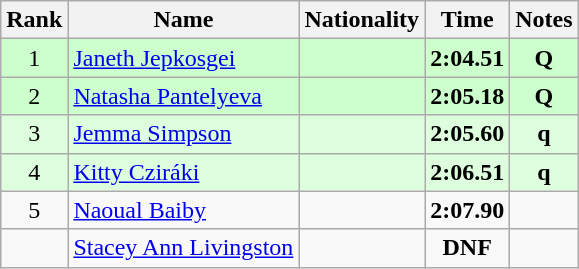<table class="wikitable sortable" style="text-align:center">
<tr>
<th>Rank</th>
<th>Name</th>
<th>Nationality</th>
<th>Time</th>
<th>Notes</th>
</tr>
<tr bgcolor=ccffcc>
<td>1</td>
<td align=left><a href='#'>Janeth Jepkosgei</a></td>
<td align=left></td>
<td><strong>2:04.51</strong></td>
<td><strong>Q</strong></td>
</tr>
<tr bgcolor=ccffcc>
<td>2</td>
<td align=left><a href='#'>Natasha Pantelyeva</a></td>
<td align=left></td>
<td><strong>2:05.18</strong></td>
<td><strong>Q</strong></td>
</tr>
<tr bgcolor=ddffdd>
<td>3</td>
<td align=left><a href='#'>Jemma Simpson</a></td>
<td align=left></td>
<td><strong>2:05.60</strong></td>
<td><strong>q</strong></td>
</tr>
<tr bgcolor=ddffdd>
<td>4</td>
<td align=left><a href='#'>Kitty Cziráki</a></td>
<td align=left></td>
<td><strong>2:06.51</strong></td>
<td><strong>q</strong></td>
</tr>
<tr>
<td>5</td>
<td align=left><a href='#'>Naoual Baiby</a></td>
<td align=left></td>
<td><strong>2:07.90</strong></td>
<td></td>
</tr>
<tr>
<td></td>
<td align=left><a href='#'>Stacey Ann Livingston</a></td>
<td align=left></td>
<td><strong>DNF</strong></td>
<td></td>
</tr>
</table>
